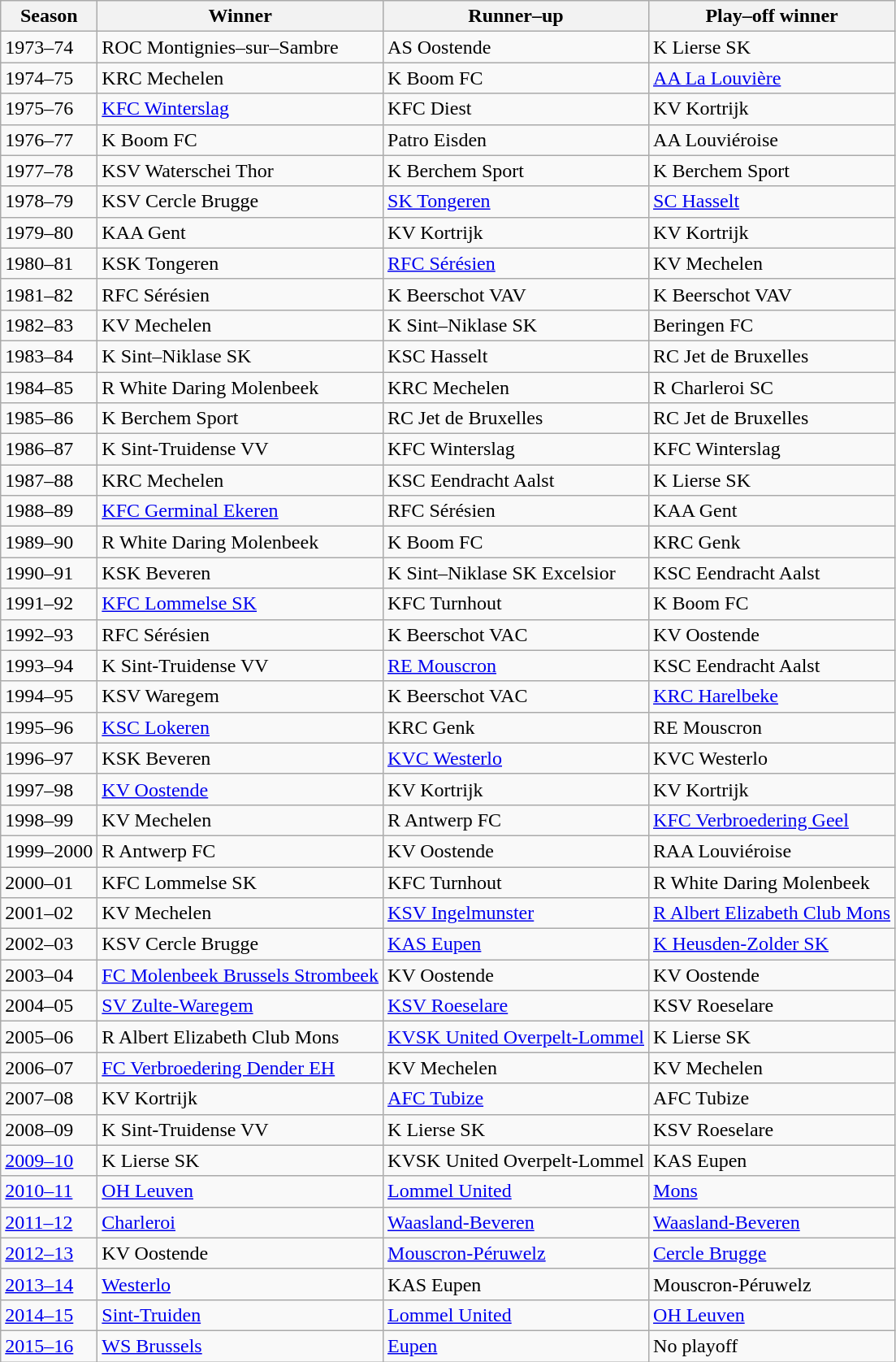<table class="wikitable sortable" style="text–align:center;">
<tr>
<th>Season</th>
<th>Winner</th>
<th>Runner–up</th>
<th>Play–off winner</th>
</tr>
<tr>
<td>1973–74</td>
<td>ROC Montignies–sur–Sambre</td>
<td>AS Oostende</td>
<td>K Lierse SK</td>
</tr>
<tr>
<td>1974–75</td>
<td>KRC Mechelen</td>
<td>K Boom FC</td>
<td><a href='#'>AA La Louvière</a></td>
</tr>
<tr>
<td>1975–76</td>
<td><a href='#'>KFC Winterslag</a></td>
<td>KFC Diest</td>
<td>KV Kortrijk</td>
</tr>
<tr>
<td>1976–77</td>
<td>K Boom FC</td>
<td>Patro Eisden</td>
<td>AA Louviéroise</td>
</tr>
<tr>
<td>1977–78</td>
<td>KSV Waterschei Thor</td>
<td>K Berchem Sport</td>
<td>K Berchem Sport</td>
</tr>
<tr>
<td>1978–79</td>
<td>KSV Cercle Brugge</td>
<td><a href='#'>SK Tongeren</a></td>
<td><a href='#'>SC Hasselt</a></td>
</tr>
<tr>
<td>1979–80</td>
<td>KAA Gent</td>
<td>KV Kortrijk</td>
<td>KV Kortrijk</td>
</tr>
<tr>
<td>1980–81</td>
<td>KSK Tongeren</td>
<td><a href='#'>RFC Sérésien</a></td>
<td>KV Mechelen</td>
</tr>
<tr>
<td>1981–82</td>
<td>RFC Sérésien</td>
<td>K Beerschot VAV</td>
<td>K Beerschot VAV</td>
</tr>
<tr>
<td>1982–83</td>
<td>KV Mechelen</td>
<td>K Sint–Niklase SK</td>
<td>Beringen FC</td>
</tr>
<tr>
<td>1983–84</td>
<td>K Sint–Niklase SK</td>
<td>KSC Hasselt</td>
<td>RC Jet de Bruxelles</td>
</tr>
<tr>
<td>1984–85</td>
<td>R White Daring Molenbeek</td>
<td>KRC Mechelen</td>
<td>R Charleroi SC</td>
</tr>
<tr>
<td>1985–86</td>
<td>K Berchem Sport</td>
<td>RC Jet de Bruxelles</td>
<td>RC Jet de Bruxelles</td>
</tr>
<tr>
<td>1986–87</td>
<td>K Sint-Truidense VV</td>
<td>KFC Winterslag</td>
<td>KFC Winterslag</td>
</tr>
<tr>
<td>1987–88</td>
<td>KRC Mechelen</td>
<td>KSC Eendracht Aalst</td>
<td>K Lierse SK</td>
</tr>
<tr>
<td>1988–89</td>
<td><a href='#'>KFC Germinal Ekeren</a></td>
<td>RFC Sérésien</td>
<td>KAA Gent</td>
</tr>
<tr>
<td>1989–90</td>
<td>R White Daring Molenbeek</td>
<td>K Boom FC</td>
<td>KRC Genk</td>
</tr>
<tr>
<td>1990–91</td>
<td>KSK Beveren</td>
<td>K Sint–Niklase SK Excelsior</td>
<td>KSC Eendracht Aalst</td>
</tr>
<tr>
<td>1991–92</td>
<td><a href='#'>KFC Lommelse SK</a></td>
<td>KFC Turnhout</td>
<td>K Boom FC</td>
</tr>
<tr>
<td>1992–93</td>
<td>RFC Sérésien</td>
<td>K Beerschot VAC</td>
<td>KV Oostende</td>
</tr>
<tr>
<td>1993–94</td>
<td>K Sint-Truidense VV</td>
<td><a href='#'>RE Mouscron</a></td>
<td>KSC Eendracht Aalst</td>
</tr>
<tr>
<td>1994–95</td>
<td>KSV Waregem</td>
<td>K Beerschot VAC</td>
<td><a href='#'>KRC Harelbeke</a></td>
</tr>
<tr>
<td>1995–96</td>
<td><a href='#'>KSC Lokeren</a></td>
<td>KRC Genk</td>
<td>RE Mouscron</td>
</tr>
<tr>
<td>1996–97</td>
<td>KSK Beveren</td>
<td><a href='#'>KVC Westerlo</a></td>
<td>KVC Westerlo</td>
</tr>
<tr>
<td>1997–98</td>
<td><a href='#'>KV Oostende</a></td>
<td>KV Kortrijk</td>
<td>KV Kortrijk</td>
</tr>
<tr>
<td>1998–99</td>
<td>KV Mechelen</td>
<td>R Antwerp FC</td>
<td><a href='#'>KFC Verbroedering Geel</a></td>
</tr>
<tr>
<td>1999–2000</td>
<td>R Antwerp FC</td>
<td>KV Oostende</td>
<td>RAA Louviéroise</td>
</tr>
<tr>
<td>2000–01</td>
<td>KFC Lommelse SK</td>
<td>KFC Turnhout</td>
<td>R White Daring Molenbeek</td>
</tr>
<tr>
<td>2001–02</td>
<td>KV Mechelen</td>
<td><a href='#'>KSV Ingelmunster</a></td>
<td><a href='#'>R Albert Elizabeth Club Mons</a></td>
</tr>
<tr>
<td>2002–03</td>
<td>KSV Cercle Brugge</td>
<td><a href='#'>KAS Eupen</a></td>
<td><a href='#'>K Heusden-Zolder SK</a></td>
</tr>
<tr>
<td>2003–04</td>
<td><a href='#'>FC Molenbeek Brussels Strombeek</a></td>
<td>KV Oostende</td>
<td>KV Oostende</td>
</tr>
<tr>
<td>2004–05</td>
<td><a href='#'>SV Zulte-Waregem</a></td>
<td><a href='#'>KSV Roeselare</a></td>
<td>KSV Roeselare</td>
</tr>
<tr>
<td>2005–06</td>
<td>R Albert Elizabeth Club Mons</td>
<td><a href='#'>KVSK United Overpelt-Lommel</a></td>
<td>K Lierse SK</td>
</tr>
<tr>
<td>2006–07</td>
<td><a href='#'>FC Verbroedering Dender EH</a></td>
<td>KV Mechelen</td>
<td>KV Mechelen</td>
</tr>
<tr>
<td>2007–08</td>
<td>KV Kortrijk</td>
<td><a href='#'>AFC Tubize</a></td>
<td>AFC Tubize</td>
</tr>
<tr>
<td>2008–09</td>
<td>K Sint-Truidense VV</td>
<td>K Lierse SK</td>
<td>KSV Roeselare</td>
</tr>
<tr>
<td><a href='#'>2009–10</a></td>
<td>K Lierse SK</td>
<td>KVSK United Overpelt-Lommel</td>
<td>KAS Eupen</td>
</tr>
<tr>
<td><a href='#'>2010–11</a></td>
<td><a href='#'>OH Leuven</a></td>
<td><a href='#'>Lommel United</a></td>
<td><a href='#'>Mons</a></td>
</tr>
<tr>
<td><a href='#'>2011–12</a></td>
<td><a href='#'>Charleroi</a></td>
<td><a href='#'>Waasland-Beveren</a></td>
<td><a href='#'>Waasland-Beveren</a></td>
</tr>
<tr>
<td><a href='#'>2012–13</a></td>
<td>KV Oostende</td>
<td><a href='#'>Mouscron-Péruwelz</a></td>
<td><a href='#'>Cercle Brugge</a></td>
</tr>
<tr>
<td><a href='#'>2013–14</a></td>
<td><a href='#'>Westerlo</a></td>
<td>KAS Eupen</td>
<td>Mouscron-Péruwelz</td>
</tr>
<tr>
<td><a href='#'>2014–15</a></td>
<td><a href='#'>Sint-Truiden</a></td>
<td><a href='#'>Lommel United</a></td>
<td><a href='#'>OH Leuven</a></td>
</tr>
<tr>
<td><a href='#'>2015–16</a></td>
<td><a href='#'>WS Brussels</a></td>
<td><a href='#'>Eupen</a></td>
<td>No playoff</td>
</tr>
</table>
